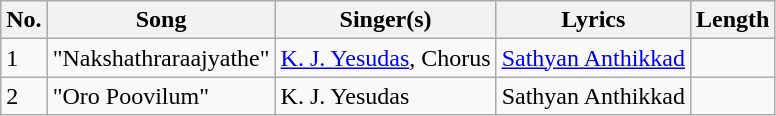<table class="wikitable">
<tr>
<th>No.</th>
<th>Song</th>
<th>Singer(s)</th>
<th>Lyrics</th>
<th>Length</th>
</tr>
<tr>
<td>1</td>
<td>"Nakshathraraajyathe"</td>
<td><a href='#'>K. J. Yesudas</a>, Chorus</td>
<td><a href='#'>Sathyan Anthikkad</a></td>
<td></td>
</tr>
<tr>
<td>2</td>
<td>"Oro Poovilum"</td>
<td>K. J. Yesudas</td>
<td>Sathyan Anthikkad</td>
<td></td>
</tr>
</table>
